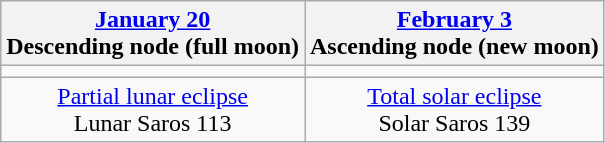<table class="wikitable">
<tr>
<th><a href='#'>January 20</a><br>Descending node (full moon)</th>
<th><a href='#'>February 3</a><br>Ascending node (new moon)</th>
</tr>
<tr>
<td></td>
<td></td>
</tr>
<tr align=center>
<td><a href='#'>Partial lunar eclipse</a><br>Lunar Saros 113</td>
<td><a href='#'>Total solar eclipse</a><br>Solar Saros 139</td>
</tr>
</table>
